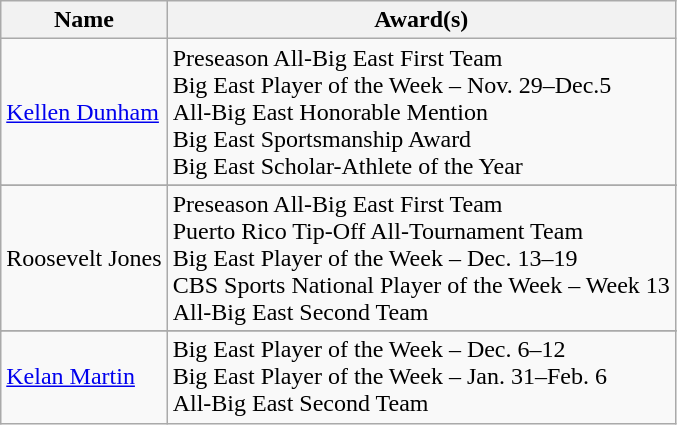<table class="wikitable sortable" border="1">
<tr>
<th>Name</th>
<th>Award(s)</th>
</tr>
<tr>
<td><a href='#'>Kellen Dunham</a></td>
<td>Preseason All-Big East First Team<br>Big East Player of the Week – Nov. 29–Dec.5<br>All-Big East Honorable Mention<br>Big East Sportsmanship Award<br>Big East Scholar-Athlete of the Year</td>
</tr>
<tr>
</tr>
<tr>
<td>Roosevelt Jones</td>
<td>Preseason All-Big East First Team<br>Puerto Rico Tip-Off All-Tournament Team<br>Big East Player of the Week – Dec. 13–19<br>CBS Sports National Player of the Week – Week 13<br>All-Big East Second Team</td>
</tr>
<tr>
</tr>
<tr>
<td><a href='#'>Kelan Martin</a></td>
<td>Big East Player of the Week – Dec. 6–12<br>Big East Player of the Week – Jan. 31–Feb. 6<br>All-Big East Second Team</td>
</tr>
</table>
